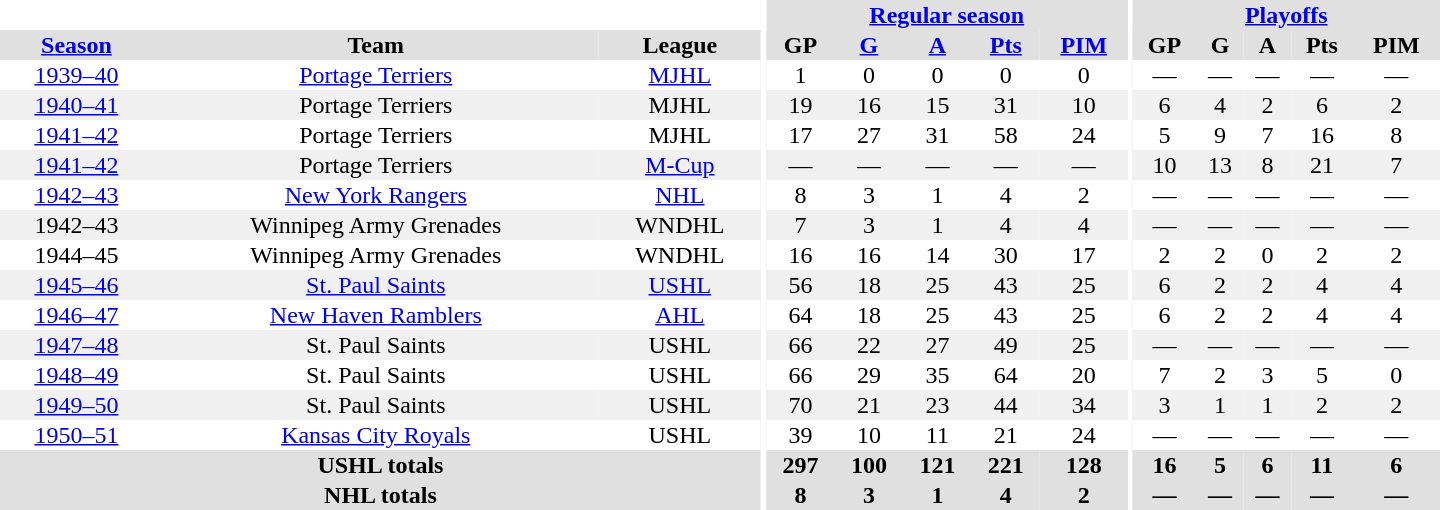<table border="0" cellpadding="1" cellspacing="0" style="text-align:center; width:60em">
<tr bgcolor="#e0e0e0">
<th colspan="3" bgcolor="#ffffff"></th>
<th rowspan="100" bgcolor="#ffffff"></th>
<th colspan="5"><a href='#'>Regular season</a></th>
<th rowspan="100" bgcolor="#ffffff"></th>
<th colspan="5"><a href='#'>Playoffs</a></th>
</tr>
<tr bgcolor="#e0e0e0">
<th><a href='#'>Season</a></th>
<th>Team</th>
<th>League</th>
<th>GP</th>
<th><a href='#'>G</a></th>
<th><a href='#'>A</a></th>
<th><a href='#'>Pts</a></th>
<th><a href='#'>PIM</a></th>
<th>GP</th>
<th>G</th>
<th>A</th>
<th>Pts</th>
<th>PIM</th>
</tr>
<tr>
<td><a href='#'>1939–40</a></td>
<td><a href='#'>Portage Terriers</a></td>
<td><a href='#'>MJHL</a></td>
<td>1</td>
<td>0</td>
<td>0</td>
<td>0</td>
<td>0</td>
<td>—</td>
<td>—</td>
<td>—</td>
<td>—</td>
<td>—</td>
</tr>
<tr bgcolor="#f0f0f0">
<td><a href='#'>1940–41</a></td>
<td>Portage Terriers</td>
<td>MJHL</td>
<td>19</td>
<td>16</td>
<td>15</td>
<td>31</td>
<td>10</td>
<td>6</td>
<td>4</td>
<td>2</td>
<td>6</td>
<td>2</td>
</tr>
<tr>
<td><a href='#'>1941–42</a></td>
<td>Portage Terriers</td>
<td>MJHL</td>
<td>17</td>
<td>27</td>
<td>31</td>
<td>58</td>
<td>24</td>
<td>5</td>
<td>9</td>
<td>7</td>
<td>16</td>
<td>8</td>
</tr>
<tr bgcolor="#f0f0f0">
<td><a href='#'>1941–42</a></td>
<td>Portage Terriers</td>
<td><a href='#'>M-Cup</a></td>
<td>—</td>
<td>—</td>
<td>—</td>
<td>—</td>
<td>—</td>
<td>10</td>
<td>13</td>
<td>8</td>
<td>21</td>
<td>7</td>
</tr>
<tr>
<td><a href='#'>1942–43</a></td>
<td><a href='#'>New York Rangers</a></td>
<td><a href='#'>NHL</a></td>
<td>8</td>
<td>3</td>
<td>1</td>
<td>4</td>
<td>2</td>
<td>—</td>
<td>—</td>
<td>—</td>
<td>—</td>
<td>—</td>
</tr>
<tr bgcolor="#f0f0f0">
<td>1942–43</td>
<td>Winnipeg Army Grenades</td>
<td>WNDHL</td>
<td>7</td>
<td>3</td>
<td>1</td>
<td>4</td>
<td>4</td>
<td>—</td>
<td>—</td>
<td>—</td>
<td>—</td>
<td>—</td>
</tr>
<tr>
<td>1944–45</td>
<td>Winnipeg Army Grenades</td>
<td>WNDHL</td>
<td>16</td>
<td>16</td>
<td>14</td>
<td>30</td>
<td>17</td>
<td>2</td>
<td>2</td>
<td>0</td>
<td>2</td>
<td>2</td>
</tr>
<tr bgcolor="#f0f0f0">
<td><a href='#'>1945–46</a></td>
<td><a href='#'>St. Paul Saints</a></td>
<td><a href='#'>USHL</a></td>
<td>56</td>
<td>18</td>
<td>25</td>
<td>43</td>
<td>25</td>
<td>6</td>
<td>2</td>
<td>2</td>
<td>4</td>
<td>4</td>
</tr>
<tr>
<td><a href='#'>1946–47</a></td>
<td><a href='#'>New Haven Ramblers</a></td>
<td><a href='#'>AHL</a></td>
<td>64</td>
<td>18</td>
<td>25</td>
<td>43</td>
<td>25</td>
<td>6</td>
<td>2</td>
<td>2</td>
<td>4</td>
<td>4</td>
</tr>
<tr bgcolor="#f0f0f0">
<td><a href='#'>1947–48</a></td>
<td>St. Paul Saints</td>
<td>USHL</td>
<td>66</td>
<td>22</td>
<td>27</td>
<td>49</td>
<td>25</td>
<td>—</td>
<td>—</td>
<td>—</td>
<td>—</td>
<td>—</td>
</tr>
<tr>
<td><a href='#'>1948–49</a></td>
<td>St. Paul Saints</td>
<td>USHL</td>
<td>66</td>
<td>29</td>
<td>35</td>
<td>64</td>
<td>20</td>
<td>7</td>
<td>2</td>
<td>3</td>
<td>5</td>
<td>0</td>
</tr>
<tr bgcolor="#f0f0f0">
<td><a href='#'>1949–50</a></td>
<td>St. Paul Saints</td>
<td>USHL</td>
<td>70</td>
<td>21</td>
<td>23</td>
<td>44</td>
<td>34</td>
<td>3</td>
<td>1</td>
<td>1</td>
<td>2</td>
<td>2</td>
</tr>
<tr>
<td><a href='#'>1950–51</a></td>
<td><a href='#'>Kansas City Royals</a></td>
<td>USHL</td>
<td>39</td>
<td>10</td>
<td>11</td>
<td>21</td>
<td>24</td>
<td>—</td>
<td>—</td>
<td>—</td>
<td>—</td>
<td>—</td>
</tr>
<tr bgcolor="#e0e0e0">
<th colspan="3">USHL totals</th>
<th>297</th>
<th>100</th>
<th>121</th>
<th>221</th>
<th>128</th>
<th>16</th>
<th>5</th>
<th>6</th>
<th>11</th>
<th>6</th>
</tr>
<tr bgcolor="#e0e0e0">
<th colspan="3">NHL totals</th>
<th>8</th>
<th>3</th>
<th>1</th>
<th>4</th>
<th>2</th>
<th>—</th>
<th>—</th>
<th>—</th>
<th>—</th>
<th>—</th>
</tr>
</table>
